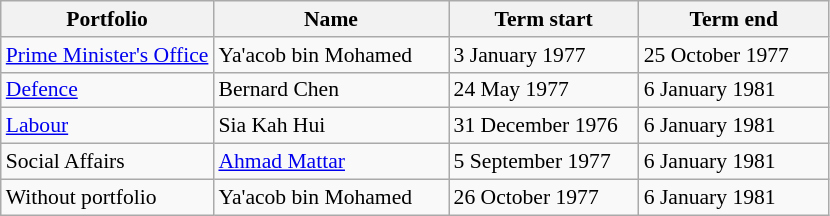<table class="wikitable unsortable" style="font-size: 90%;">
<tr>
<th scope="col">Portfolio</th>
<th scope="col" width="150px">Name</th>
<th scope="col" width="120px">Term start</th>
<th scope="col" width="120px">Term end</th>
</tr>
<tr>
<td><a href='#'>Prime Minister's Office</a></td>
<td>Ya'acob bin Mohamed</td>
<td>3 January 1977</td>
<td>25 October 1977</td>
</tr>
<tr>
<td><a href='#'>Defence</a></td>
<td>Bernard Chen</td>
<td>24 May 1977</td>
<td>6 January 1981</td>
</tr>
<tr>
<td><a href='#'>Labour</a></td>
<td>Sia Kah Hui</td>
<td>31 December 1976</td>
<td>6 January 1981</td>
</tr>
<tr>
<td>Social Affairs</td>
<td><a href='#'>Ahmad Mattar</a></td>
<td>5 September 1977</td>
<td>6 January 1981</td>
</tr>
<tr>
<td>Without portfolio</td>
<td>Ya'acob bin Mohamed</td>
<td>26 October 1977</td>
<td>6 January 1981</td>
</tr>
</table>
